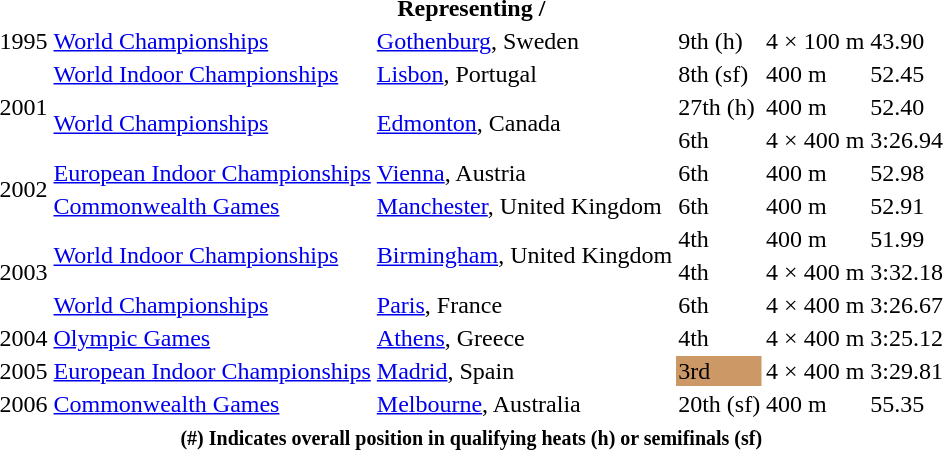<table>
<tr>
<th colspan=6>Representing  / </th>
</tr>
<tr>
<td>1995</td>
<td><a href='#'>World Championships</a></td>
<td><a href='#'>Gothenburg</a>, Sweden</td>
<td>9th (h)</td>
<td>4 × 100 m</td>
<td>43.90</td>
</tr>
<tr>
<td rowspan=3>2001</td>
<td><a href='#'>World Indoor Championships</a></td>
<td><a href='#'>Lisbon</a>, Portugal</td>
<td>8th (sf)</td>
<td>400 m</td>
<td>52.45</td>
</tr>
<tr>
<td rowspan=2><a href='#'>World Championships</a></td>
<td rowspan=2><a href='#'>Edmonton</a>, Canada</td>
<td>27th (h)</td>
<td>400 m</td>
<td>52.40</td>
</tr>
<tr>
<td>6th</td>
<td>4 × 400 m</td>
<td>3:26.94</td>
</tr>
<tr>
<td rowspan=2>2002</td>
<td><a href='#'>European Indoor Championships</a></td>
<td><a href='#'>Vienna</a>, Austria</td>
<td>6th</td>
<td>400 m</td>
<td>52.98</td>
</tr>
<tr>
<td><a href='#'>Commonwealth Games</a></td>
<td><a href='#'>Manchester</a>, United Kingdom</td>
<td>6th</td>
<td>400 m</td>
<td>52.91</td>
</tr>
<tr>
<td rowspan=3>2003</td>
<td rowspan=2><a href='#'>World Indoor Championships</a></td>
<td rowspan=2><a href='#'>Birmingham</a>, United Kingdom</td>
<td>4th</td>
<td>400 m</td>
<td>51.99</td>
</tr>
<tr>
<td>4th</td>
<td>4 × 400 m</td>
<td>3:32.18</td>
</tr>
<tr>
<td><a href='#'>World Championships</a></td>
<td><a href='#'>Paris</a>, France</td>
<td>6th</td>
<td>4 × 400 m</td>
<td>3:26.67</td>
</tr>
<tr>
<td>2004</td>
<td><a href='#'>Olympic Games</a></td>
<td><a href='#'>Athens</a>, Greece</td>
<td>4th</td>
<td>4 × 400 m</td>
<td>3:25.12</td>
</tr>
<tr>
<td>2005</td>
<td><a href='#'>European Indoor Championships</a></td>
<td><a href='#'>Madrid</a>, Spain</td>
<td bgcolor=cc9966>3rd</td>
<td>4 × 400 m</td>
<td>3:29.81</td>
</tr>
<tr>
<td>2006</td>
<td><a href='#'>Commonwealth Games</a></td>
<td><a href='#'>Melbourne</a>, Australia</td>
<td>20th (sf)</td>
<td>400 m</td>
<td>55.35</td>
</tr>
<tr>
<th colspan=6><small><strong> (#) Indicates overall position in qualifying heats (h) or semifinals (sf)</strong></small></th>
</tr>
</table>
